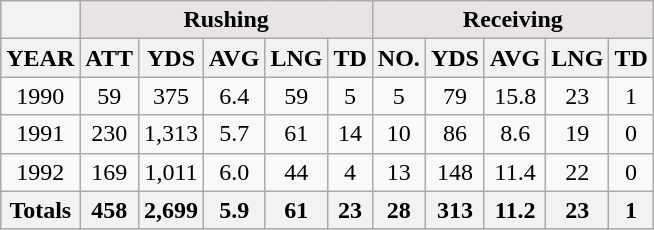<table class=wikitable style="text-align:center">
<tr>
<th></th>
<th colspan="5" style="background:#e7e3e7;">Rushing</th>
<th colspan="5" style="background:#e7e3e7;">Receiving</th>
</tr>
<tr>
<th>YEAR</th>
<th>ATT</th>
<th>YDS</th>
<th>AVG</th>
<th>LNG</th>
<th>TD</th>
<th>NO.</th>
<th>YDS</th>
<th>AVG</th>
<th>LNG</th>
<th>TD</th>
</tr>
<tr>
<td>1990</td>
<td>59</td>
<td>375</td>
<td>6.4</td>
<td>59</td>
<td>5</td>
<td>5</td>
<td>79</td>
<td>15.8</td>
<td>23</td>
<td>1</td>
</tr>
<tr>
<td>1991</td>
<td>230</td>
<td>1,313</td>
<td>5.7</td>
<td>61</td>
<td>14</td>
<td>10</td>
<td>86</td>
<td>8.6</td>
<td>19</td>
<td>0</td>
</tr>
<tr>
<td>1992</td>
<td>169</td>
<td>1,011</td>
<td>6.0</td>
<td>44</td>
<td>4</td>
<td>13</td>
<td>148</td>
<td>11.4</td>
<td>22</td>
<td>0</td>
</tr>
<tr>
<th>Totals</th>
<th>458</th>
<th>2,699</th>
<th>5.9</th>
<th>61</th>
<th>23</th>
<th>28</th>
<th>313</th>
<th>11.2</th>
<th>23</th>
<th>1</th>
</tr>
</table>
